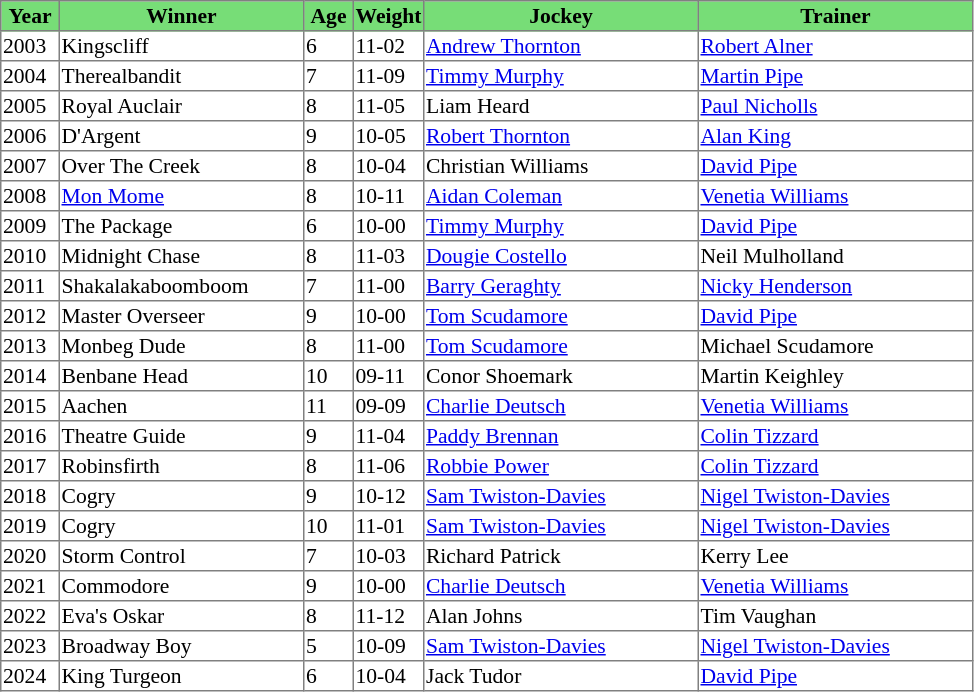<table class = "sortable" | border="1" style="border-collapse: collapse; font-size:90%">
<tr bgcolor="#77dd77" align="center">
<th style="width:36px"><strong>Year</strong></th>
<th style="width:160px"><strong>Winner</strong></th>
<th style="width:30px"><strong>Age</strong></th>
<th style="width:40px"><strong>Weight</strong></th>
<th style="width:180px"><strong>Jockey</strong></th>
<th style="width:180px"><strong>Trainer</strong></th>
</tr>
<tr>
<td>2003</td>
<td>Kingscliff</td>
<td>6</td>
<td>11-02</td>
<td><a href='#'>Andrew Thornton</a></td>
<td><a href='#'>Robert Alner</a></td>
</tr>
<tr>
<td>2004</td>
<td>Therealbandit</td>
<td>7</td>
<td>11-09</td>
<td><a href='#'>Timmy Murphy</a></td>
<td><a href='#'>Martin Pipe</a></td>
</tr>
<tr>
<td>2005</td>
<td>Royal Auclair</td>
<td>8</td>
<td>11-05</td>
<td>Liam Heard</td>
<td><a href='#'>Paul Nicholls</a></td>
</tr>
<tr>
<td>2006</td>
<td>D'Argent</td>
<td>9</td>
<td>10-05</td>
<td><a href='#'>Robert Thornton</a></td>
<td><a href='#'>Alan King</a></td>
</tr>
<tr>
<td>2007</td>
<td>Over The Creek</td>
<td>8</td>
<td>10-04</td>
<td>Christian Williams</td>
<td><a href='#'>David Pipe</a></td>
</tr>
<tr>
<td>2008</td>
<td><a href='#'>Mon Mome</a></td>
<td>8</td>
<td>10-11</td>
<td><a href='#'>Aidan Coleman</a></td>
<td><a href='#'>Venetia Williams</a></td>
</tr>
<tr>
<td>2009</td>
<td>The Package</td>
<td>6</td>
<td>10-00</td>
<td><a href='#'>Timmy Murphy</a></td>
<td><a href='#'>David Pipe</a></td>
</tr>
<tr>
<td>2010</td>
<td>Midnight Chase</td>
<td>8</td>
<td>11-03</td>
<td><a href='#'>Dougie Costello</a></td>
<td>Neil Mulholland</td>
</tr>
<tr>
<td>2011</td>
<td>Shakalakaboomboom</td>
<td>7</td>
<td>11-00</td>
<td><a href='#'>Barry Geraghty</a></td>
<td><a href='#'>Nicky Henderson</a></td>
</tr>
<tr>
<td>2012</td>
<td>Master Overseer</td>
<td>9</td>
<td>10-00</td>
<td><a href='#'>Tom Scudamore</a></td>
<td><a href='#'>David Pipe</a></td>
</tr>
<tr>
<td>2013</td>
<td>Monbeg Dude</td>
<td>8</td>
<td>11-00</td>
<td><a href='#'>Tom Scudamore</a></td>
<td>Michael Scudamore</td>
</tr>
<tr>
<td>2014</td>
<td>Benbane Head</td>
<td>10</td>
<td>09-11</td>
<td>Conor Shoemark</td>
<td>Martin Keighley</td>
</tr>
<tr>
<td>2015</td>
<td>Aachen</td>
<td>11</td>
<td>09-09</td>
<td><a href='#'>Charlie Deutsch</a></td>
<td><a href='#'>Venetia Williams</a></td>
</tr>
<tr>
<td>2016</td>
<td>Theatre Guide</td>
<td>9</td>
<td>11-04</td>
<td><a href='#'>Paddy Brennan</a></td>
<td><a href='#'>Colin Tizzard</a></td>
</tr>
<tr>
<td>2017</td>
<td>Robinsfirth</td>
<td>8</td>
<td>11-06</td>
<td><a href='#'>Robbie Power</a></td>
<td><a href='#'>Colin Tizzard</a></td>
</tr>
<tr>
<td>2018</td>
<td>Cogry</td>
<td>9</td>
<td>10-12</td>
<td><a href='#'>Sam Twiston-Davies</a></td>
<td><a href='#'>Nigel Twiston-Davies</a></td>
</tr>
<tr>
<td>2019</td>
<td>Cogry</td>
<td>10</td>
<td>11-01</td>
<td><a href='#'>Sam Twiston-Davies</a></td>
<td><a href='#'>Nigel Twiston-Davies</a></td>
</tr>
<tr>
<td>2020</td>
<td>Storm Control</td>
<td>7</td>
<td>10-03</td>
<td>Richard Patrick</td>
<td>Kerry Lee</td>
</tr>
<tr>
<td>2021</td>
<td>Commodore</td>
<td>9</td>
<td>10-00</td>
<td><a href='#'>Charlie Deutsch</a></td>
<td><a href='#'>Venetia Williams</a></td>
</tr>
<tr>
<td>2022</td>
<td>Eva's Oskar</td>
<td>8</td>
<td>11-12</td>
<td>Alan Johns</td>
<td>Tim Vaughan</td>
</tr>
<tr>
<td>2023</td>
<td>Broadway Boy</td>
<td>5</td>
<td>10-09</td>
<td><a href='#'>Sam Twiston-Davies</a></td>
<td><a href='#'>Nigel Twiston-Davies</a></td>
</tr>
<tr>
<td>2024</td>
<td>King Turgeon</td>
<td>6</td>
<td>10-04</td>
<td>Jack Tudor</td>
<td><a href='#'>David Pipe</a></td>
</tr>
</table>
